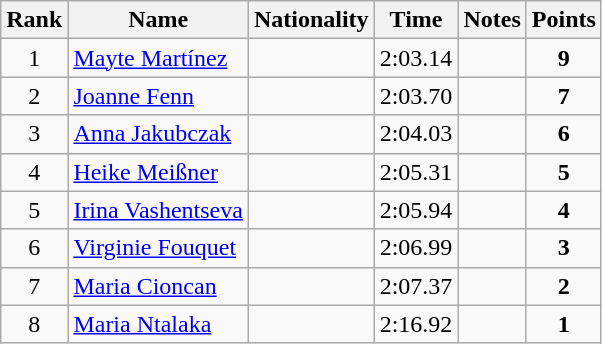<table class="wikitable sortable" style="text-align:center">
<tr>
<th>Rank</th>
<th>Name</th>
<th>Nationality</th>
<th>Time</th>
<th>Notes</th>
<th>Points</th>
</tr>
<tr>
<td>1</td>
<td align=left><a href='#'>Mayte Martínez</a></td>
<td align=left></td>
<td>2:03.14</td>
<td></td>
<td><strong>9</strong></td>
</tr>
<tr>
<td>2</td>
<td align=left><a href='#'>Joanne Fenn</a></td>
<td align=left></td>
<td>2:03.70</td>
<td></td>
<td><strong>7</strong></td>
</tr>
<tr>
<td>3</td>
<td align=left><a href='#'>Anna Jakubczak</a></td>
<td align=left></td>
<td>2:04.03</td>
<td></td>
<td><strong>6</strong></td>
</tr>
<tr>
<td>4</td>
<td align=left><a href='#'>Heike Meißner</a></td>
<td align=left></td>
<td>2:05.31</td>
<td></td>
<td><strong>5</strong></td>
</tr>
<tr>
<td>5</td>
<td align=left><a href='#'>Irina Vashentseva</a></td>
<td align=left></td>
<td>2:05.94</td>
<td></td>
<td><strong>4</strong></td>
</tr>
<tr>
<td>6</td>
<td align=left><a href='#'>Virginie Fouquet</a></td>
<td align=left></td>
<td>2:06.99</td>
<td></td>
<td><strong>3</strong></td>
</tr>
<tr>
<td>7</td>
<td align=left><a href='#'>Maria Cioncan</a></td>
<td align=left></td>
<td>2:07.37</td>
<td></td>
<td><strong>2</strong></td>
</tr>
<tr>
<td>8</td>
<td align=left><a href='#'>Maria Ntalaka</a></td>
<td align=left></td>
<td>2:16.92</td>
<td></td>
<td><strong>1</strong></td>
</tr>
</table>
